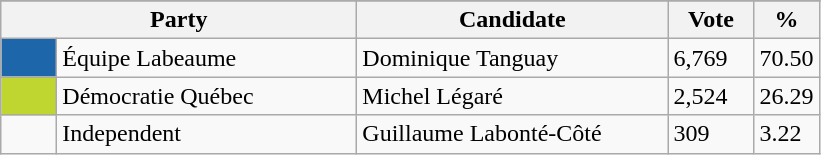<table class="wikitable">
<tr>
</tr>
<tr>
<th bgcolor="#DDDDFF" width="230px" colspan="2">Party</th>
<th bgcolor="#DDDDFF" width="200px">Candidate</th>
<th bgcolor="#DDDDFF" width="50px">Vote</th>
<th bgcolor="#DDDDFF" width="30px">%</th>
</tr>
<tr>
<td bgcolor=#1D66A9 width="30px"> </td>
<td>Équipe Labeaume</td>
<td>Dominique Tanguay</td>
<td>6,769</td>
<td>70.50</td>
</tr>
<tr>
<td bgcolor=#BFD630 width="30px"> </td>
<td>Démocratie Québec</td>
<td>Michel Légaré</td>
<td>2,524</td>
<td>26.29</td>
</tr>
<tr>
<td> </td>
<td>Independent</td>
<td>Guillaume Labonté-Côté</td>
<td>309</td>
<td>3.22</td>
</tr>
</table>
